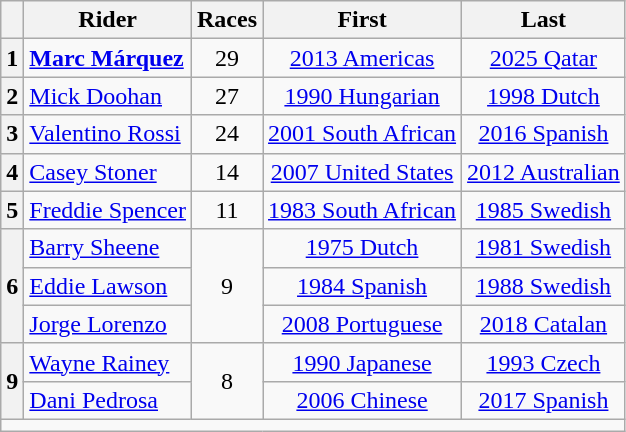<table class="wikitable" style="text-align:center">
<tr>
<th></th>
<th>Rider</th>
<th>Races</th>
<th>First</th>
<th>Last</th>
</tr>
<tr>
<th>1</th>
<td align=left> <strong><a href='#'>Marc Márquez</a></strong></td>
<td>29</td>
<td><a href='#'>2013 Americas</a></td>
<td><a href='#'>2025 Qatar</a></td>
</tr>
<tr>
<th>2</th>
<td align=left> <a href='#'>Mick Doohan</a></td>
<td>27</td>
<td><a href='#'>1990 Hungarian</a></td>
<td><a href='#'>1998 Dutch</a></td>
</tr>
<tr>
<th>3</th>
<td align=left> <a href='#'>Valentino Rossi</a></td>
<td>24</td>
<td><a href='#'>2001 South African</a></td>
<td><a href='#'>2016 Spanish</a></td>
</tr>
<tr>
<th>4</th>
<td align=left> <a href='#'>Casey Stoner</a></td>
<td>14</td>
<td><a href='#'>2007 United States</a></td>
<td><a href='#'>2012 Australian</a></td>
</tr>
<tr>
<th>5</th>
<td align=left> <a href='#'>Freddie Spencer</a></td>
<td>11</td>
<td><a href='#'>1983 South African</a></td>
<td><a href='#'>1985 Swedish</a></td>
</tr>
<tr>
<th rowspan=3>6</th>
<td align=left> <a href='#'>Barry Sheene</a></td>
<td rowspan=3>9</td>
<td><a href='#'>1975 Dutch</a></td>
<td><a href='#'>1981 Swedish</a></td>
</tr>
<tr>
<td align=left> <a href='#'>Eddie Lawson</a></td>
<td><a href='#'>1984 Spanish</a></td>
<td><a href='#'>1988 Swedish</a></td>
</tr>
<tr>
<td align=left> <a href='#'>Jorge Lorenzo</a></td>
<td><a href='#'>2008 Portuguese</a></td>
<td><a href='#'>2018 Catalan</a></td>
</tr>
<tr>
<th rowspan=2>9</th>
<td align=left> <a href='#'>Wayne Rainey</a></td>
<td rowspan=2>8</td>
<td><a href='#'>1990 Japanese</a></td>
<td><a href='#'>1993 Czech</a></td>
</tr>
<tr>
<td align=left> <a href='#'>Dani Pedrosa</a></td>
<td><a href='#'>2006 Chinese</a></td>
<td><a href='#'>2017 Spanish</a></td>
</tr>
<tr>
<td colspan=5></td>
</tr>
</table>
